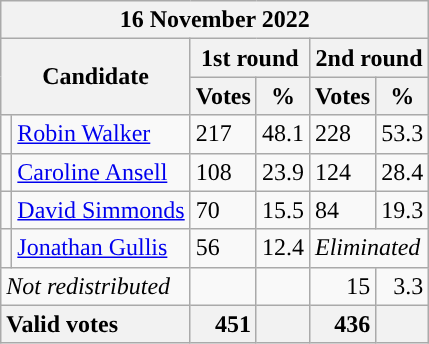<table class="wikitable" style="min-width:250px">
<tr>
<th colspan="6">16 November 2022</th>
</tr>
<tr>
<th colspan="2" rowspan="2">Candidate</th>
<th colspan="2">1st round</th>
<th colspan="2">2nd round</th>
</tr>
<tr>
<th>Votes</th>
<th>%</th>
<th>Votes</th>
<th>%</th>
</tr>
<tr>
<td style="color:inherit;background-color: "></td>
<td><a href='#'>Robin Walker</a></td>
<td>217</td>
<td>48.1</td>
<td>228</td>
<td>53.3</td>
</tr>
<tr>
<td style="color:inherit;background-color: "></td>
<td><a href='#'>Caroline Ansell</a></td>
<td>108</td>
<td>23.9</td>
<td>124</td>
<td>28.4</td>
</tr>
<tr>
<td style="color:inherit;background-color: "></td>
<td><a href='#'>David Simmonds</a></td>
<td>70</td>
<td>15.5</td>
<td>84</td>
<td>19.3</td>
</tr>
<tr>
<td style="color:inherit;background-color: "></td>
<td><a href='#'>Jonathan Gullis</a></td>
<td>56</td>
<td>12.4</td>
<td colspan=2><em>Eliminated</em></td>
</tr>
<tr>
<td colspan="2"><em>Not redistributed</em></td>
<td align="right"></td>
<td align="right"></td>
<td align="right">15</td>
<td align="right">3.3</td>
</tr>
<tr>
<th style="text-align:left;" colspan="2">Valid votes</th>
<th style="text-align:right;">451</th>
<th style="text-align:right;"></th>
<th style="text-align:right;">436</th>
<th style="text-align:right;"></th>
</tr>
</table>
